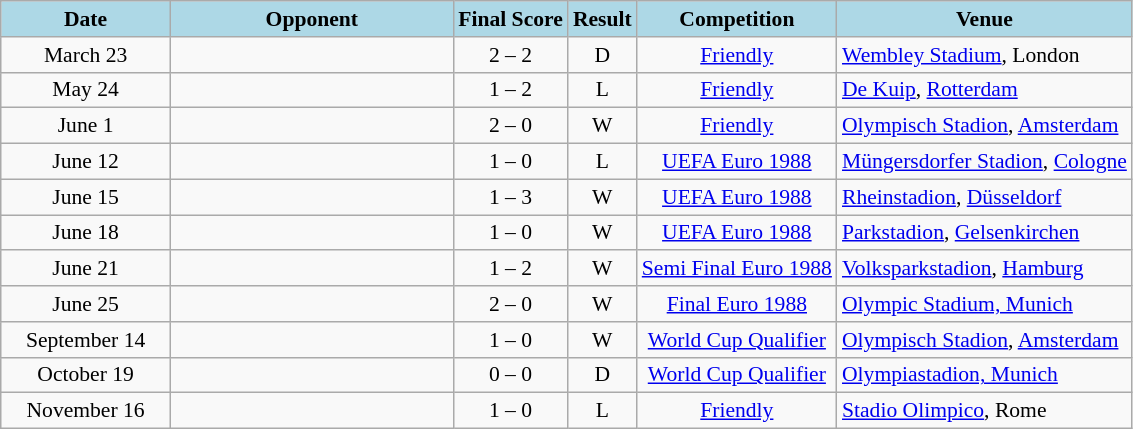<table class="wikitable" style="font-size:90%">
<tr>
<th style="background: lightblue;" width=15%>Date</th>
<th style="background: lightblue;" width=25%>Opponent</th>
<th style="background: lightblue;" align=center>Final Score</th>
<th style="background: lightblue;" align=center>Result</th>
<th style="background: lightblue;" align=center>Competition</th>
<th style="background: lightblue;">Venue</th>
</tr>
<tr>
<td align=center>March 23</td>
<td></td>
<td align=center>2 – 2</td>
<td align=center>D</td>
<td align=center><a href='#'>Friendly</a></td>
<td><a href='#'>Wembley Stadium</a>, London</td>
</tr>
<tr>
<td align=center>May 24</td>
<td></td>
<td align=center>1 – 2</td>
<td align=center>L</td>
<td align=center><a href='#'>Friendly</a></td>
<td><a href='#'>De Kuip</a>, <a href='#'>Rotterdam</a></td>
</tr>
<tr>
<td align=center>June 1</td>
<td></td>
<td align=center>2 – 0</td>
<td align=center>W</td>
<td align=center><a href='#'>Friendly</a></td>
<td><a href='#'>Olympisch Stadion</a>, <a href='#'>Amsterdam</a></td>
</tr>
<tr>
<td align=center>June 12</td>
<td></td>
<td align=center>1 – 0</td>
<td align=center>L</td>
<td align=center><a href='#'>UEFA Euro 1988</a></td>
<td><a href='#'>Müngersdorfer Stadion</a>, <a href='#'>Cologne</a></td>
</tr>
<tr>
<td align=center>June 15</td>
<td></td>
<td align=center>1 – 3</td>
<td align=center>W</td>
<td align=center><a href='#'>UEFA Euro 1988</a></td>
<td><a href='#'>Rheinstadion</a>, <a href='#'>Düsseldorf</a></td>
</tr>
<tr>
<td align=center>June 18</td>
<td></td>
<td align=center>1 – 0</td>
<td align=center>W</td>
<td align=center><a href='#'>UEFA Euro 1988</a></td>
<td><a href='#'>Parkstadion</a>, <a href='#'>Gelsenkirchen</a></td>
</tr>
<tr>
<td align=center>June 21</td>
<td></td>
<td align=center>1 – 2</td>
<td align=center>W</td>
<td align=center><a href='#'>Semi Final Euro 1988</a></td>
<td><a href='#'>Volksparkstadion</a>, <a href='#'>Hamburg</a></td>
</tr>
<tr>
<td align=center>June 25</td>
<td></td>
<td align=center>2 – 0</td>
<td align=center>W</td>
<td align=center><a href='#'>Final Euro 1988</a></td>
<td><a href='#'>Olympic Stadium, Munich</a></td>
</tr>
<tr>
<td align=center>September 14</td>
<td></td>
<td align=center>1 – 0</td>
<td align=center>W</td>
<td align=center><a href='#'>World Cup Qualifier</a></td>
<td><a href='#'>Olympisch Stadion</a>, <a href='#'>Amsterdam</a></td>
</tr>
<tr>
<td align=center>October 19</td>
<td></td>
<td align=center>0 – 0</td>
<td align=center>D</td>
<td align=center><a href='#'>World Cup Qualifier</a></td>
<td><a href='#'>Olympiastadion, Munich</a></td>
</tr>
<tr>
<td align=center>November 16</td>
<td></td>
<td align=center>1 – 0</td>
<td align=center>L</td>
<td align=center><a href='#'>Friendly</a></td>
<td><a href='#'>Stadio Olimpico</a>, Rome</td>
</tr>
</table>
